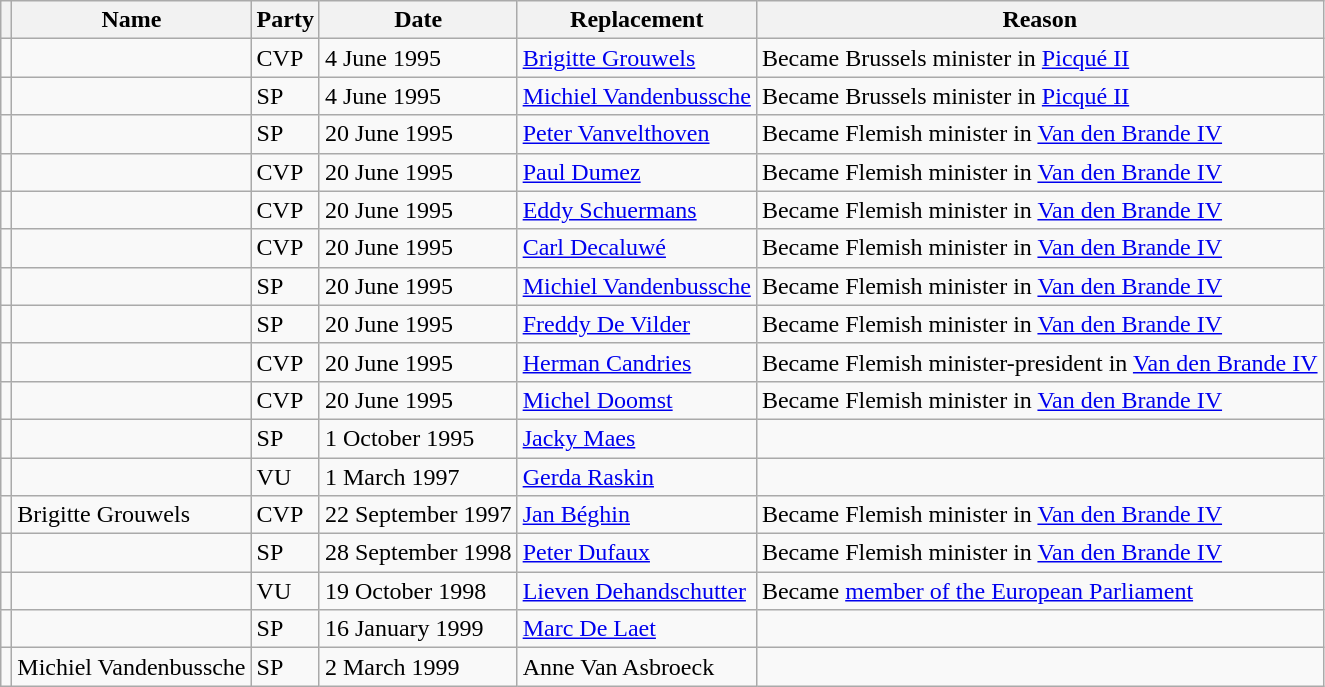<table class="sortable wikitable">
<tr>
<th></th>
<th>Name</th>
<th>Party</th>
<th>Date</th>
<th>Replacement</th>
<th>Reason</th>
</tr>
<tr>
<td></td>
<td align=left></td>
<td>CVP</td>
<td>4 June 1995</td>
<td><a href='#'>Brigitte Grouwels</a></td>
<td>Became Brussels minister in <a href='#'>Picqué II</a></td>
</tr>
<tr>
<td></td>
<td align=left></td>
<td>SP</td>
<td>4 June 1995</td>
<td><a href='#'>Michiel Vandenbussche</a></td>
<td>Became Brussels minister in <a href='#'>Picqué II</a></td>
</tr>
<tr>
<td></td>
<td align=left></td>
<td>SP</td>
<td>20 June 1995</td>
<td><a href='#'>Peter Vanvelthoven</a></td>
<td>Became Flemish minister in <a href='#'>Van den Brande IV</a></td>
</tr>
<tr>
<td></td>
<td align=left></td>
<td>CVP</td>
<td>20 June 1995</td>
<td><a href='#'>Paul Dumez</a></td>
<td>Became Flemish minister in <a href='#'>Van den Brande IV</a></td>
</tr>
<tr>
<td></td>
<td align=left></td>
<td>CVP</td>
<td>20 June 1995</td>
<td><a href='#'>Eddy Schuermans</a></td>
<td>Became Flemish minister in <a href='#'>Van den Brande IV</a></td>
</tr>
<tr>
<td></td>
<td align=left></td>
<td>CVP</td>
<td>20 June 1995</td>
<td><a href='#'>Carl Decaluwé</a></td>
<td>Became Flemish minister in <a href='#'>Van den Brande IV</a></td>
</tr>
<tr>
<td></td>
<td align=left></td>
<td>SP</td>
<td>20 June 1995</td>
<td><a href='#'>Michiel Vandenbussche</a></td>
<td>Became Flemish minister in <a href='#'>Van den Brande IV</a></td>
</tr>
<tr>
<td></td>
<td align=left></td>
<td>SP</td>
<td>20 June 1995</td>
<td><a href='#'>Freddy De Vilder</a></td>
<td>Became Flemish minister in <a href='#'>Van den Brande IV</a></td>
</tr>
<tr>
<td></td>
<td align=left></td>
<td>CVP</td>
<td>20 June 1995</td>
<td><a href='#'>Herman Candries</a></td>
<td>Became Flemish minister-president in <a href='#'>Van den Brande IV</a></td>
</tr>
<tr>
<td></td>
<td align=left></td>
<td>CVP</td>
<td>20 June 1995</td>
<td><a href='#'>Michel Doomst</a></td>
<td>Became Flemish minister in <a href='#'>Van den Brande IV</a></td>
</tr>
<tr>
<td></td>
<td align=left></td>
<td>SP</td>
<td>1 October 1995</td>
<td><a href='#'>Jacky Maes</a></td>
<td></td>
</tr>
<tr>
<td></td>
<td align=left></td>
<td>VU</td>
<td>1 March 1997</td>
<td><a href='#'>Gerda Raskin</a></td>
<td></td>
</tr>
<tr>
<td></td>
<td align=left>Brigitte Grouwels</td>
<td>CVP</td>
<td>22 September 1997</td>
<td><a href='#'>Jan Béghin</a></td>
<td>Became Flemish minister in <a href='#'>Van den Brande IV</a></td>
</tr>
<tr>
<td></td>
<td align=left></td>
<td>SP</td>
<td>28 September 1998</td>
<td><a href='#'>Peter Dufaux</a></td>
<td>Became Flemish minister in <a href='#'>Van den Brande IV</a></td>
</tr>
<tr>
<td></td>
<td align=left></td>
<td>VU</td>
<td>19 October 1998</td>
<td><a href='#'>Lieven Dehandschutter</a></td>
<td>Became <a href='#'>member of the European Parliament</a></td>
</tr>
<tr>
<td></td>
<td align=left></td>
<td>SP</td>
<td>16 January 1999</td>
<td><a href='#'>Marc De Laet</a></td>
<td></td>
</tr>
<tr>
<td></td>
<td align=left>Michiel Vandenbussche</td>
<td>SP</td>
<td>2 March 1999</td>
<td>Anne Van Asbroeck</td>
<td></td>
</tr>
</table>
